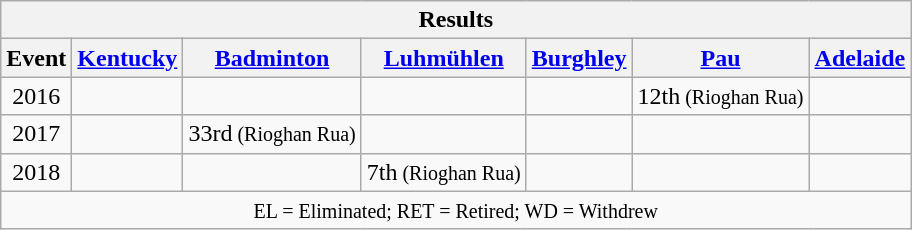<table class="wikitable" style="text-align:center">
<tr>
<th colspan=13 align=center><strong>Results</strong></th>
</tr>
<tr>
<th>Event</th>
<th><a href='#'>Kentucky</a></th>
<th><a href='#'>Badminton</a></th>
<th><a href='#'>Luhmühlen</a></th>
<th><a href='#'>Burghley</a></th>
<th><a href='#'>Pau</a></th>
<th><a href='#'>Adelaide</a></th>
</tr>
<tr>
<td>2016</td>
<td></td>
<td></td>
<td></td>
<td></td>
<td>12th<small> (Rioghan Rua)</small></td>
<td></td>
</tr>
<tr>
<td>2017</td>
<td></td>
<td>33rd<small> (Rioghan Rua)</small></td>
<td></td>
<td></td>
<td></td>
<td></td>
</tr>
<tr>
<td>2018</td>
<td></td>
<td></td>
<td>7th<small> (Rioghan Rua)</small></td>
<td></td>
<td></td>
<td></td>
</tr>
<tr>
<td colspan=13 align=center><small> EL = Eliminated; RET = Retired; WD = Withdrew </small></td>
</tr>
</table>
